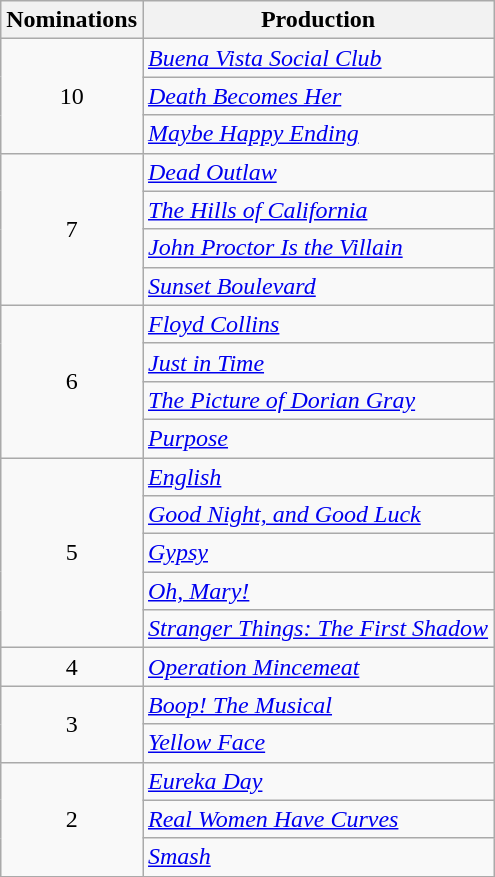<table class="wikitable sortable">
<tr>
<th>Nominations<br></th>
<th>Production</th>
</tr>
<tr>
<td scope="row" rowspan=3 style="text-align:center">10<br></td>
<td><em><a href='#'>Buena Vista Social Club</a></em></td>
</tr>
<tr>
<td><em><a href='#'>Death Becomes Her</a></em></td>
</tr>
<tr>
<td><em><a href='#'>Maybe Happy Ending</a></em></td>
</tr>
<tr>
<td scope="row" rowspan=4 style="text-align:center">7</td>
<td><em><a href='#'>Dead Outlaw</a></em></td>
</tr>
<tr>
<td><em><a href='#'>The Hills of California</a></em></td>
</tr>
<tr>
<td><em><a href='#'>John Proctor Is the Villain</a></em></td>
</tr>
<tr>
<td><em><a href='#'>Sunset Boulevard</a></em></td>
</tr>
<tr>
<td scope="row" rowspan=4 style="text-align:center">6</td>
<td><em><a href='#'>Floyd Collins</a></em></td>
</tr>
<tr>
<td><em><a href='#'>Just in Time</a></em></td>
</tr>
<tr>
<td><em><a href='#'>The Picture of Dorian Gray</a></em></td>
</tr>
<tr>
<td><em><a href='#'>Purpose</a></em></td>
</tr>
<tr>
<td scope="row" rowspan=5 style="text-align:center">5</td>
<td><em><a href='#'>English</a></em></td>
</tr>
<tr>
<td><em><a href='#'>Good Night, and Good Luck</a></em></td>
</tr>
<tr>
<td><em><a href='#'>Gypsy</a></em></td>
</tr>
<tr>
<td><em><a href='#'>Oh, Mary!</a></em></td>
</tr>
<tr>
<td><em><a href='#'>Stranger Things: The First Shadow</a></em></td>
</tr>
<tr>
<td scope="row" style="text-align:center">4</td>
<td><em><a href='#'>Operation Mincemeat</a></em></td>
</tr>
<tr>
<td scope="row" rowspan=2 style="text-align:center">3</td>
<td><em><a href='#'>Boop! The Musical</a></em></td>
</tr>
<tr>
<td><em><a href='#'>Yellow Face</a></em></td>
</tr>
<tr>
<td scope="row" rowspan=3 style="text-align:center">2</td>
<td><em><a href='#'>Eureka Day</a></em></td>
</tr>
<tr>
<td><em><a href='#'>Real Women Have Curves</a></em></td>
</tr>
<tr>
<td><em><a href='#'>Smash</a></em></td>
</tr>
</table>
